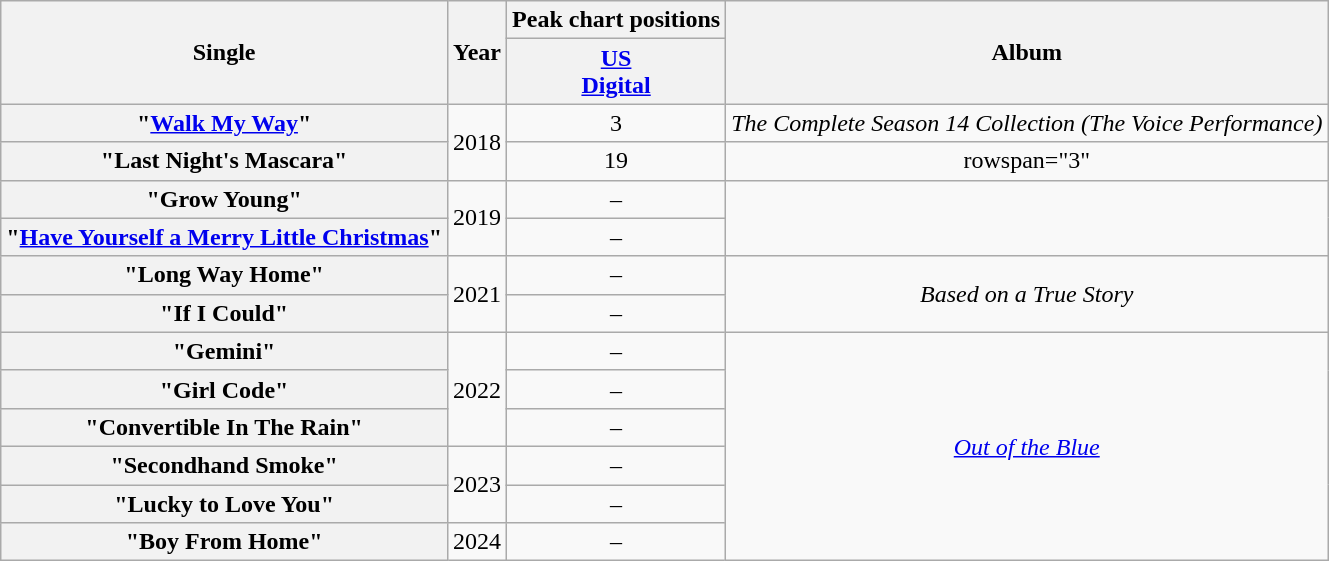<table class="wikitable plainrowheaders" style="text-align:center;">
<tr>
<th scope="col" rowspan="2">Single</th>
<th scope="col" rowspan="2">Year</th>
<th scope="col" colspan="1">Peak chart positions</th>
<th scope="col" rowspan="2">Album</th>
</tr>
<tr>
<th><a href='#'>US<br>Digital</a><br></th>
</tr>
<tr>
<th scope="row">"<a href='#'>Walk My Way</a>"</th>
<td rowspan="2">2018</td>
<td>3</td>
<td><em>The Complete Season 14 Collection (The Voice Performance)</em></td>
</tr>
<tr>
<th scope="row">"Last Night's Mascara"</th>
<td>19</td>
<td>rowspan="3" </td>
</tr>
<tr>
<th scope="row">"Grow Young"</th>
<td rowspan="2">2019</td>
<td>–</td>
</tr>
<tr>
<th scope="row">"<a href='#'>Have Yourself a Merry Little Christmas</a>"</th>
<td>–</td>
</tr>
<tr>
<th scope="row">"Long Way Home"</th>
<td rowspan="2">2021</td>
<td>–</td>
<td rowspan="2"><em>Based on a True Story</em></td>
</tr>
<tr>
<th scope="row">"If I Could"</th>
<td>–</td>
</tr>
<tr>
<th scope="row">"Gemini"</th>
<td rowspan="3">2022</td>
<td>–</td>
<td rowspan="6"><em><a href='#'>Out of the Blue</a></em></td>
</tr>
<tr>
<th scope="row">"Girl Code"</th>
<td>–</td>
</tr>
<tr>
<th scope="row">"Convertible In The Rain"</th>
<td>–</td>
</tr>
<tr>
<th scope="row">"Secondhand Smoke"</th>
<td rowspan="2">2023</td>
<td>–</td>
</tr>
<tr>
<th scope="row">"Lucky to Love You"</th>
<td>–</td>
</tr>
<tr>
<th scope="row">"Boy From Home"</th>
<td>2024</td>
<td>–</td>
</tr>
</table>
